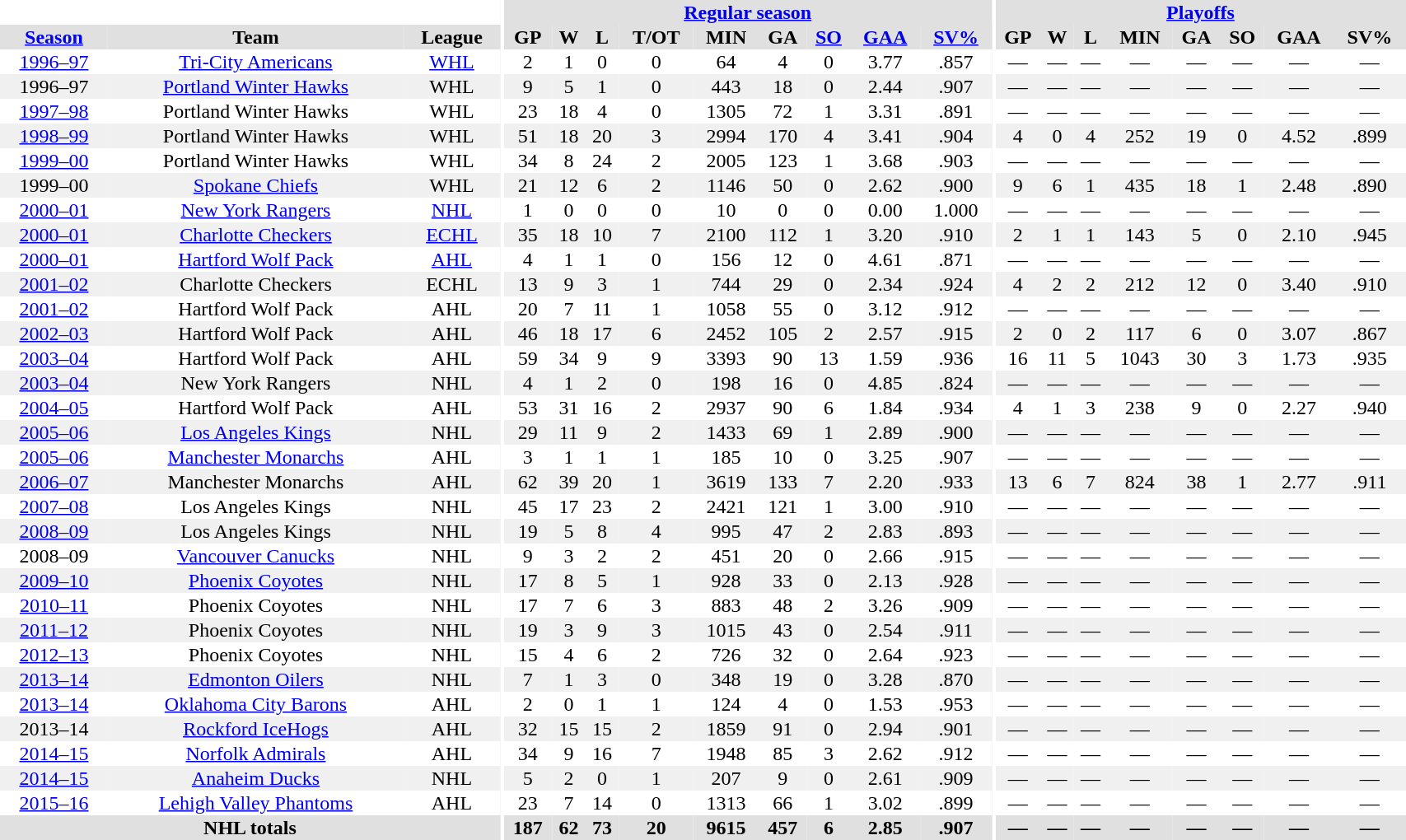<table border="0" cellpadding="1" cellspacing="0" style="text-align:center; width:90%">
<tr ALIGN="center" bgcolor="#e0e0e0">
<th align="center" colspan="3" bgcolor="#ffffff"></th>
<th align="center" rowspan="99" bgcolor="#ffffff"></th>
<th align="center" colspan="9" bgcolor="#e0e0e0"><a href='#'>Regular season</a></th>
<th align="center" rowspan="99" bgcolor="#ffffff"></th>
<th align="center" colspan="8" bgcolor="#e0e0e0"><a href='#'>Playoffs</a></th>
</tr>
<tr ALIGN="center" bgcolor="#e0e0e0">
<th><a href='#'>Season</a></th>
<th>Team</th>
<th>League</th>
<th>GP</th>
<th>W</th>
<th>L</th>
<th>T/OT</th>
<th>MIN</th>
<th>GA</th>
<th><a href='#'>SO</a></th>
<th><a href='#'>GAA</a></th>
<th><a href='#'>SV%</a></th>
<th>GP</th>
<th>W</th>
<th>L</th>
<th>MIN</th>
<th>GA</th>
<th>SO</th>
<th>GAA</th>
<th>SV%</th>
</tr>
<tr ALIGN="center">
<td><a href='#'>1996–97</a></td>
<td><a href='#'>Tri-City Americans</a></td>
<td><a href='#'>WHL</a></td>
<td>2</td>
<td>1</td>
<td>0</td>
<td>0</td>
<td>64</td>
<td>4</td>
<td>0</td>
<td>3.77</td>
<td>.857</td>
<td>—</td>
<td>—</td>
<td>—</td>
<td>—</td>
<td>—</td>
<td>—</td>
<td>—</td>
<td>—</td>
</tr>
<tr ALIGN="center" bgcolor="#f0f0f0">
<td>1996–97</td>
<td><a href='#'>Portland Winter Hawks</a></td>
<td>WHL</td>
<td>9</td>
<td>5</td>
<td>1</td>
<td>0</td>
<td>443</td>
<td>18</td>
<td>0</td>
<td>2.44</td>
<td>.907</td>
<td>—</td>
<td>—</td>
<td>—</td>
<td>—</td>
<td>—</td>
<td>—</td>
<td>—</td>
<td>—</td>
</tr>
<tr ALIGN="center">
<td><a href='#'>1997–98</a></td>
<td>Portland Winter Hawks</td>
<td>WHL</td>
<td>23</td>
<td>18</td>
<td>4</td>
<td>0</td>
<td>1305</td>
<td>72</td>
<td>1</td>
<td>3.31</td>
<td>.891</td>
<td>—</td>
<td>—</td>
<td>—</td>
<td>—</td>
<td>—</td>
<td>—</td>
<td>—</td>
<td>—</td>
</tr>
<tr ALIGN="center" bgcolor="#f0f0f0">
<td><a href='#'>1998–99</a></td>
<td>Portland Winter Hawks</td>
<td>WHL</td>
<td>51</td>
<td>18</td>
<td>20</td>
<td>3</td>
<td>2994</td>
<td>170</td>
<td>4</td>
<td>3.41</td>
<td>.904</td>
<td>4</td>
<td>0</td>
<td>4</td>
<td>252</td>
<td>19</td>
<td>0</td>
<td>4.52</td>
<td>.899</td>
</tr>
<tr ALIGN="center">
<td><a href='#'>1999–00</a></td>
<td>Portland Winter Hawks</td>
<td>WHL</td>
<td>34</td>
<td>8</td>
<td>24</td>
<td>2</td>
<td>2005</td>
<td>123</td>
<td>1</td>
<td>3.68</td>
<td>.903</td>
<td>—</td>
<td>—</td>
<td>—</td>
<td>—</td>
<td>—</td>
<td>—</td>
<td>—</td>
<td>—</td>
</tr>
<tr ALIGN="center" bgcolor="#f0f0f0">
<td>1999–00</td>
<td><a href='#'>Spokane Chiefs</a></td>
<td>WHL</td>
<td>21</td>
<td>12</td>
<td>6</td>
<td>2</td>
<td>1146</td>
<td>50</td>
<td>0</td>
<td>2.62</td>
<td>.900</td>
<td>9</td>
<td>6</td>
<td>1</td>
<td>435</td>
<td>18</td>
<td>1</td>
<td>2.48</td>
<td>.890</td>
</tr>
<tr ALIGN="center">
<td><a href='#'>2000–01</a></td>
<td><a href='#'>New York Rangers</a></td>
<td><a href='#'>NHL</a></td>
<td>1</td>
<td>0</td>
<td>0</td>
<td>0</td>
<td>10</td>
<td>0</td>
<td>0</td>
<td>0.00</td>
<td>1.000</td>
<td>—</td>
<td>—</td>
<td>—</td>
<td>—</td>
<td>—</td>
<td>—</td>
<td>—</td>
<td>—</td>
</tr>
<tr ALIGN="center" bgcolor="#f0f0f0">
<td><a href='#'>2000–01</a></td>
<td><a href='#'>Charlotte Checkers</a></td>
<td><a href='#'>ECHL</a></td>
<td>35</td>
<td>18</td>
<td>10</td>
<td>7</td>
<td>2100</td>
<td>112</td>
<td>1</td>
<td>3.20</td>
<td>.910</td>
<td>2</td>
<td>1</td>
<td>1</td>
<td>143</td>
<td>5</td>
<td>0</td>
<td>2.10</td>
<td>.945</td>
</tr>
<tr ALIGN="center">
<td><a href='#'>2000–01</a></td>
<td><a href='#'>Hartford Wolf Pack</a></td>
<td><a href='#'>AHL</a></td>
<td>4</td>
<td>1</td>
<td>1</td>
<td>0</td>
<td>156</td>
<td>12</td>
<td>0</td>
<td>4.61</td>
<td>.871</td>
<td>—</td>
<td>—</td>
<td>—</td>
<td>—</td>
<td>—</td>
<td>—</td>
<td>—</td>
<td>—</td>
</tr>
<tr ALIGN="center" bgcolor="#f0f0f0">
<td><a href='#'>2001–02</a></td>
<td>Charlotte Checkers</td>
<td>ECHL</td>
<td>13</td>
<td>9</td>
<td>3</td>
<td>1</td>
<td>744</td>
<td>29</td>
<td>0</td>
<td>2.34</td>
<td>.924</td>
<td>4</td>
<td>2</td>
<td>2</td>
<td>212</td>
<td>12</td>
<td>0</td>
<td>3.40</td>
<td>.910</td>
</tr>
<tr ALIGN="center">
<td><a href='#'>2001–02</a></td>
<td>Hartford Wolf Pack</td>
<td>AHL</td>
<td>20</td>
<td>7</td>
<td>11</td>
<td>1</td>
<td>1058</td>
<td>55</td>
<td>0</td>
<td>3.12</td>
<td>.912</td>
<td>—</td>
<td>—</td>
<td>—</td>
<td>—</td>
<td>—</td>
<td>—</td>
<td>—</td>
<td>—</td>
</tr>
<tr ALIGN="center" bgcolor="#f0f0f0">
<td><a href='#'>2002–03</a></td>
<td>Hartford Wolf Pack</td>
<td>AHL</td>
<td>46</td>
<td>18</td>
<td>17</td>
<td>6</td>
<td>2452</td>
<td>105</td>
<td>2</td>
<td>2.57</td>
<td>.915</td>
<td>2</td>
<td>0</td>
<td>2</td>
<td>117</td>
<td>6</td>
<td>0</td>
<td>3.07</td>
<td>.867</td>
</tr>
<tr ALIGN="center">
<td><a href='#'>2003–04</a></td>
<td>Hartford Wolf Pack</td>
<td>AHL</td>
<td>59</td>
<td>34</td>
<td>9</td>
<td>9</td>
<td>3393</td>
<td>90</td>
<td>13</td>
<td>1.59</td>
<td>.936</td>
<td>16</td>
<td>11</td>
<td>5</td>
<td>1043</td>
<td>30</td>
<td>3</td>
<td>1.73</td>
<td>.935</td>
</tr>
<tr ALIGN="center" bgcolor="#f0f0f0">
<td><a href='#'>2003–04</a></td>
<td>New York Rangers</td>
<td>NHL</td>
<td>4</td>
<td>1</td>
<td>2</td>
<td>0</td>
<td>198</td>
<td>16</td>
<td>0</td>
<td>4.85</td>
<td>.824</td>
<td>—</td>
<td>—</td>
<td>—</td>
<td>—</td>
<td>—</td>
<td>—</td>
<td>—</td>
<td>—</td>
</tr>
<tr ALIGN="center">
<td><a href='#'>2004–05</a></td>
<td>Hartford Wolf Pack</td>
<td>AHL</td>
<td>53</td>
<td>31</td>
<td>16</td>
<td>2</td>
<td>2937</td>
<td>90</td>
<td>6</td>
<td>1.84</td>
<td>.934</td>
<td>4</td>
<td>1</td>
<td>3</td>
<td>238</td>
<td>9</td>
<td>0</td>
<td>2.27</td>
<td>.940</td>
</tr>
<tr ALIGN="center" bgcolor="#f0f0f0">
<td><a href='#'>2005–06</a></td>
<td><a href='#'>Los Angeles Kings</a></td>
<td>NHL</td>
<td>29</td>
<td>11</td>
<td>9</td>
<td>2</td>
<td>1433</td>
<td>69</td>
<td>1</td>
<td>2.89</td>
<td>.900</td>
<td>—</td>
<td>—</td>
<td>—</td>
<td>—</td>
<td>—</td>
<td>—</td>
<td>—</td>
<td>—</td>
</tr>
<tr ALIGN="center">
<td><a href='#'>2005–06</a></td>
<td><a href='#'>Manchester Monarchs</a></td>
<td>AHL</td>
<td>3</td>
<td>1</td>
<td>1</td>
<td>1</td>
<td>185</td>
<td>10</td>
<td>0</td>
<td>3.25</td>
<td>.907</td>
<td>—</td>
<td>—</td>
<td>—</td>
<td>—</td>
<td>—</td>
<td>—</td>
<td>—</td>
<td>—</td>
</tr>
<tr ALIGN="center" bgcolor="#f0f0f0">
<td><a href='#'>2006–07</a></td>
<td>Manchester Monarchs</td>
<td>AHL</td>
<td>62</td>
<td>39</td>
<td>20</td>
<td>1</td>
<td>3619</td>
<td>133</td>
<td>7</td>
<td>2.20</td>
<td>.933</td>
<td>13</td>
<td>6</td>
<td>7</td>
<td>824</td>
<td>38</td>
<td>1</td>
<td>2.77</td>
<td>.911</td>
</tr>
<tr ALIGN="center">
<td><a href='#'>2007–08</a></td>
<td>Los Angeles Kings</td>
<td>NHL</td>
<td>45</td>
<td>17</td>
<td>23</td>
<td>2</td>
<td>2421</td>
<td>121</td>
<td>1</td>
<td>3.00</td>
<td>.910</td>
<td>—</td>
<td>—</td>
<td>—</td>
<td>—</td>
<td>—</td>
<td>—</td>
<td>—</td>
<td>—</td>
</tr>
<tr ALIGN="center" bgcolor="#f0f0f0">
<td><a href='#'>2008–09</a></td>
<td>Los Angeles Kings</td>
<td>NHL</td>
<td>19</td>
<td>5</td>
<td>8</td>
<td>4</td>
<td>995</td>
<td>47</td>
<td>2</td>
<td>2.83</td>
<td>.893</td>
<td>—</td>
<td>—</td>
<td>—</td>
<td>—</td>
<td>—</td>
<td>—</td>
<td>—</td>
<td>—</td>
</tr>
<tr ALIGN="center">
<td>2008–09</td>
<td><a href='#'>Vancouver Canucks</a></td>
<td>NHL</td>
<td>9</td>
<td>3</td>
<td>2</td>
<td>2</td>
<td>451</td>
<td>20</td>
<td>0</td>
<td>2.66</td>
<td>.915</td>
<td>—</td>
<td>—</td>
<td>—</td>
<td>—</td>
<td>—</td>
<td>—</td>
<td>—</td>
<td>—</td>
</tr>
<tr ALIGN="center" bgcolor="#f0f0f0">
<td><a href='#'>2009–10</a></td>
<td><a href='#'>Phoenix Coyotes</a></td>
<td>NHL</td>
<td>17</td>
<td>8</td>
<td>5</td>
<td>1</td>
<td>928</td>
<td>33</td>
<td>0</td>
<td>2.13</td>
<td>.928</td>
<td>—</td>
<td>—</td>
<td>—</td>
<td>—</td>
<td>—</td>
<td>—</td>
<td>—</td>
<td>—</td>
</tr>
<tr ALIGN="center">
<td><a href='#'>2010–11</a></td>
<td>Phoenix Coyotes</td>
<td>NHL</td>
<td>17</td>
<td>7</td>
<td>6</td>
<td>3</td>
<td>883</td>
<td>48</td>
<td>2</td>
<td>3.26</td>
<td>.909</td>
<td>—</td>
<td>—</td>
<td>—</td>
<td>—</td>
<td>—</td>
<td>—</td>
<td>—</td>
<td>—</td>
</tr>
<tr ALIGN="center" bgcolor="#f0f0f0">
<td><a href='#'>2011–12</a></td>
<td>Phoenix Coyotes</td>
<td>NHL</td>
<td>19</td>
<td>3</td>
<td>9</td>
<td>3</td>
<td>1015</td>
<td>43</td>
<td>0</td>
<td>2.54</td>
<td>.911</td>
<td>—</td>
<td>—</td>
<td>—</td>
<td>—</td>
<td>—</td>
<td>—</td>
<td>—</td>
<td>—</td>
</tr>
<tr ALIGN="center">
<td><a href='#'>2012–13</a></td>
<td>Phoenix Coyotes</td>
<td>NHL</td>
<td>15</td>
<td>4</td>
<td>6</td>
<td>2</td>
<td>726</td>
<td>32</td>
<td>0</td>
<td>2.64</td>
<td>.923</td>
<td>—</td>
<td>—</td>
<td>—</td>
<td>—</td>
<td>—</td>
<td>—</td>
<td>—</td>
<td>—</td>
</tr>
<tr ALIGN="center" bgcolor="#f0f0f0">
<td><a href='#'>2013–14</a></td>
<td><a href='#'>Edmonton Oilers</a></td>
<td>NHL</td>
<td>7</td>
<td>1</td>
<td>3</td>
<td>0</td>
<td>348</td>
<td>19</td>
<td>0</td>
<td>3.28</td>
<td>.870</td>
<td>—</td>
<td>—</td>
<td>—</td>
<td>—</td>
<td>—</td>
<td>—</td>
<td>—</td>
<td>—</td>
</tr>
<tr ALIGN="center">
<td><a href='#'>2013–14</a></td>
<td><a href='#'>Oklahoma City Barons</a></td>
<td>AHL</td>
<td>2</td>
<td>0</td>
<td>1</td>
<td>1</td>
<td>124</td>
<td>4</td>
<td>0</td>
<td>1.53</td>
<td>.953</td>
<td>—</td>
<td>—</td>
<td>—</td>
<td>—</td>
<td>—</td>
<td>—</td>
<td>—</td>
<td>—</td>
</tr>
<tr ALIGN="center" bgcolor="#f0f0f0">
<td>2013–14</td>
<td><a href='#'>Rockford IceHogs</a></td>
<td>AHL</td>
<td>32</td>
<td>15</td>
<td>15</td>
<td>2</td>
<td>1859</td>
<td>91</td>
<td>0</td>
<td>2.94</td>
<td>.901</td>
<td>—</td>
<td>—</td>
<td>—</td>
<td>—</td>
<td>—</td>
<td>—</td>
<td>—</td>
<td>—</td>
</tr>
<tr ALIGN="center">
<td><a href='#'>2014–15</a></td>
<td><a href='#'>Norfolk Admirals</a></td>
<td>AHL</td>
<td>34</td>
<td>9</td>
<td>16</td>
<td>7</td>
<td>1948</td>
<td>85</td>
<td>3</td>
<td>2.62</td>
<td>.912</td>
<td>—</td>
<td>—</td>
<td>—</td>
<td>—</td>
<td>—</td>
<td>—</td>
<td>—</td>
<td>—</td>
</tr>
<tr ALIGN="center" bgcolor="#f0f0f0">
<td><a href='#'>2014–15</a></td>
<td><a href='#'>Anaheim Ducks</a></td>
<td>NHL</td>
<td>5</td>
<td>2</td>
<td>0</td>
<td>1</td>
<td>207</td>
<td>9</td>
<td>0</td>
<td>2.61</td>
<td>.909</td>
<td>—</td>
<td>—</td>
<td>—</td>
<td>—</td>
<td>—</td>
<td>—</td>
<td>—</td>
<td>—</td>
</tr>
<tr ALIGN="center">
<td><a href='#'>2015–16</a></td>
<td><a href='#'>Lehigh Valley Phantoms</a></td>
<td>AHL</td>
<td>23</td>
<td>7</td>
<td>14</td>
<td>0</td>
<td>1313</td>
<td>66</td>
<td>1</td>
<td>3.02</td>
<td>.899</td>
<td>—</td>
<td>—</td>
<td>—</td>
<td>—</td>
<td>—</td>
<td>—</td>
<td>—</td>
<td>—</td>
</tr>
<tr ALIGN="center" bgcolor="#e0e0e0">
<th colspan="3" align="center">NHL totals</th>
<th>187</th>
<th>62</th>
<th>73</th>
<th>20</th>
<th>9615</th>
<th>457</th>
<th>6</th>
<th>2.85</th>
<th>.907</th>
<th>—</th>
<th>—</th>
<th>—</th>
<th>—</th>
<th>—</th>
<th>—</th>
<th>—</th>
<th>—</th>
</tr>
</table>
